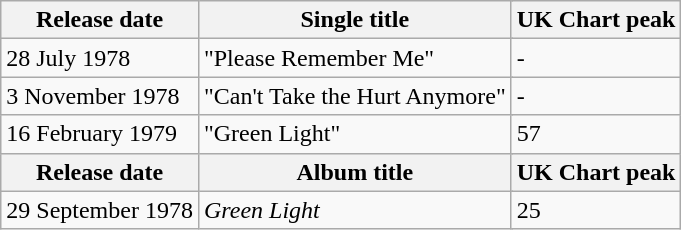<table class="wikitable">
<tr>
<th>Release date</th>
<th colspan="135">Single title</th>
<th>UK Chart peak</th>
</tr>
<tr>
<td>28 July 1978</td>
<td colspan="135">"Please Remember Me"</td>
<td>-</td>
</tr>
<tr>
<td>3 November 1978</td>
<td colspan="135">"Can't Take the Hurt Anymore"</td>
<td>-</td>
</tr>
<tr>
<td>16 February 1979</td>
<td colspan="135">"Green Light"</td>
<td>57</td>
</tr>
<tr>
<th>Release date</th>
<th colspan="135">Album title</th>
<th>UK Chart peak</th>
</tr>
<tr>
<td>29 September 1978</td>
<td colspan="135"><em>Green Light</em></td>
<td>25</td>
</tr>
</table>
